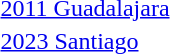<table>
<tr>
<td><a href='#'>2011 Guadalajara</a><br></td>
<td></td>
<td></td>
<td></td>
</tr>
<tr valign="top">
<td><a href='#'>2023 Santiago</a><br></td>
<td></td>
<td></td>
<td></td>
</tr>
</table>
